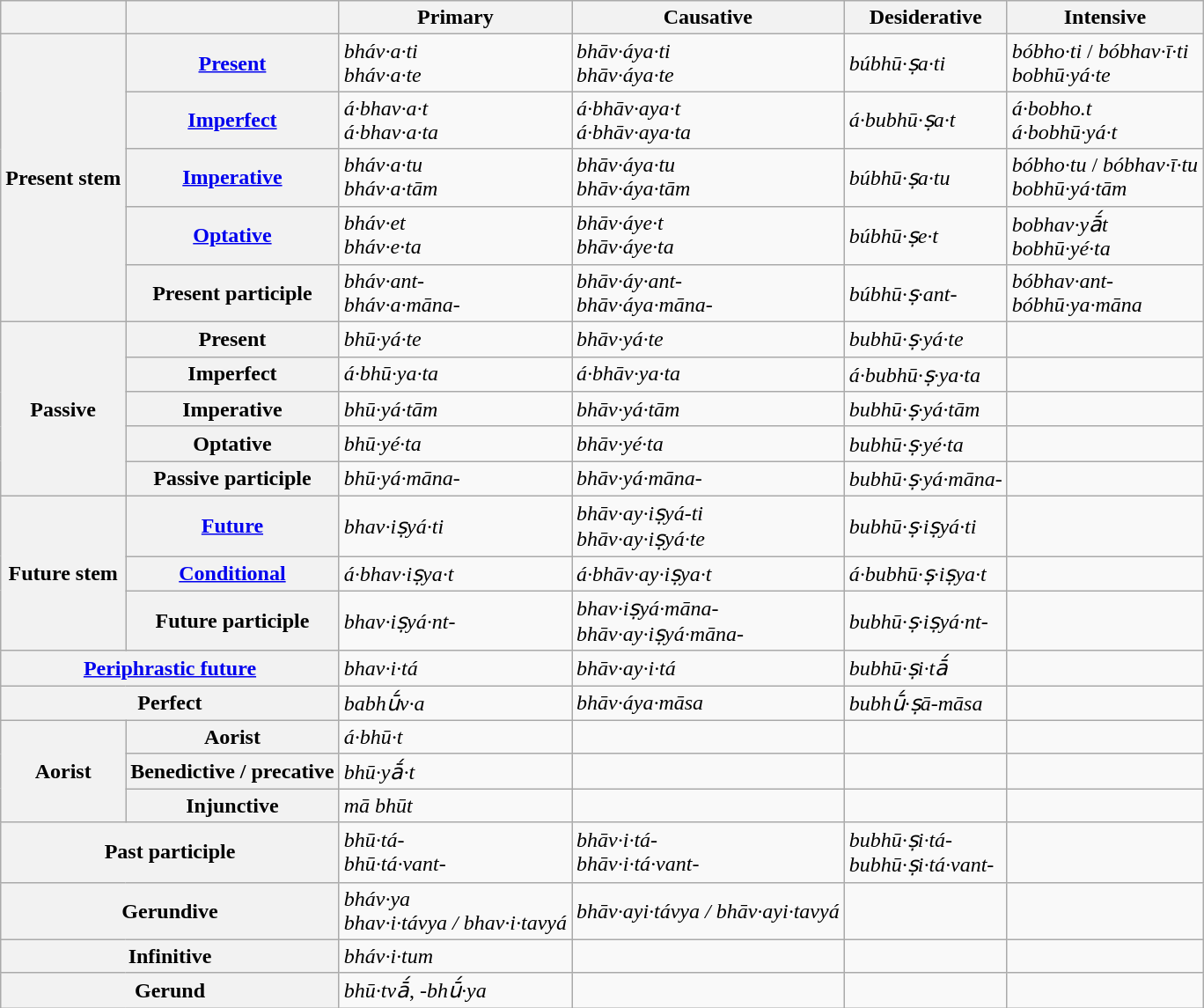<table class="wikitable">
<tr>
<th></th>
<th></th>
<th>Primary</th>
<th>Causative</th>
<th>Desiderative</th>
<th>Intensive</th>
</tr>
<tr>
<th rowspan="5">Present stem</th>
<th><a href='#'>Present</a></th>
<td><em>bháv·a·ti </em><br><em>bháv·a·te </em></td>
<td><em> bhāv·áya·ti </em><br><em> bhāv·áya·te </em></td>
<td><em> búbhū·ṣa·ti </em></td>
<td><em>bóbho·ti </em> / <em>bóbhav·ī·ti </em><br><em> bobhū·yá·te </em></td>
</tr>
<tr>
<th><a href='#'>Imperfect</a></th>
<td><em> á·bhav·a·t</em><br><em>á·bhav·a·ta</em></td>
<td><em>á·bhāv·aya·t</em><br><em>á·bhāv·aya·ta</em></td>
<td><em>á·bubhū·ṣa·t</em></td>
<td><em>á·bobho.t</em><br> <em> á·bobhū·yá·t</em></td>
</tr>
<tr>
<th><a href='#'>Imperative</a></th>
<td><em> bháv·a·tu</em><br><em>bháv·a·tām</em></td>
<td><em>bhāv·áya·tu</em><br><em>bhāv·áya·tām</em></td>
<td><em>búbhū·ṣa·tu</em></td>
<td><em>bóbho·tu</em> / <em>bóbhav·ī·tu</em><br><em>bobhū·yá·tām</em></td>
</tr>
<tr>
<th><a href='#'>Optative</a></th>
<td><em> bháv·et</em><br><em>bháv·e·ta</em></td>
<td><em>bhāv·áye·t</em><br><em>bhāv·áye·ta</em></td>
<td><em>búbhū·ṣe·t</em></td>
<td><em>bobhav·yā́t </em><br><em>bobhū·yé·ta</em></td>
</tr>
<tr>
<th>Present participle</th>
<td><em>bháv·ant-</em><br><em>bháv·a·māna-</em></td>
<td><em>bhāv·áy·ant-</em><br><em>bhāv·áya·māna-</em></td>
<td><em>búbhū·ṣ·ant-</em></td>
<td><em>bóbhav·ant-</em><br><em>bóbhū·ya·māna</em></td>
</tr>
<tr>
<th rowspan="5">Passive</th>
<th>Present</th>
<td><em>bhū·yá·te</em></td>
<td><em>bhāv·yá·te</em></td>
<td><em>bubhū·ṣ·yá·te</em></td>
<td></td>
</tr>
<tr>
<th>Imperfect</th>
<td><em>á·bhū·ya·ta</em></td>
<td><em>á·bhāv·ya·ta</em></td>
<td><em>á·bubhū·ṣ·ya·ta</em></td>
<td></td>
</tr>
<tr>
<th>Imperative</th>
<td><em>bhū·yá·tām</em></td>
<td><em>bhāv·yá·tām</em></td>
<td><em>bubhū·ṣ·yá·tām</em></td>
<td></td>
</tr>
<tr>
<th>Optative</th>
<td><em>bhū·yé·ta</em></td>
<td><em>bhāv·yé·ta</em></td>
<td><em>bubhū·ṣ·yé·ta</em></td>
<td></td>
</tr>
<tr>
<th>Passive participle</th>
<td><em>bhū·yá·māna-</em></td>
<td><em>bhāv·yá·māna-</em></td>
<td><em>bubhū·ṣ·yá·māna-</em></td>
<td></td>
</tr>
<tr>
<th rowspan="3">Future stem</th>
<th><a href='#'>Future</a></th>
<td><em>bhav·iṣyá·ti</em></td>
<td><em>bhāv·ay·iṣyá-ti</em><br><em>bhāv·ay·iṣyá·te</em></td>
<td><em>bubhū·ṣ·iṣyá·ti</em></td>
<td></td>
</tr>
<tr>
<th><a href='#'>Conditional</a></th>
<td><em>á·bhav·iṣya·t</em></td>
<td><em>á·bhāv·ay·iṣya·t</em></td>
<td><em>á·bubhū·ṣ·iṣya·t</em></td>
<td></td>
</tr>
<tr>
<th>Future participle</th>
<td><em>bhav·iṣyá·nt-</em></td>
<td><em>bhav·iṣyá·māna-</em><br><em>bhāv·ay·iṣyá·māna-</em></td>
<td><em>bubhū·ṣ·iṣyá·nt-</em></td>
<td></td>
</tr>
<tr>
<th colspan="2"><a href='#'>Periphrastic future</a></th>
<td><em>bhav·i·tá</em></td>
<td><em>bhāv·ay·i·tá</em></td>
<td><em>bubhū·ṣi·tā́</em></td>
<td></td>
</tr>
<tr>
<th colspan="2">Perfect</th>
<td><em>babhū́v·a</em></td>
<td><em>bhāv·áya·māsa</em></td>
<td><em>bubhū́·ṣā-māsa</em></td>
<td></td>
</tr>
<tr>
<th rowspan="3">Aorist</th>
<th>Aorist</th>
<td><em>á·bhū·t</em></td>
<td></td>
<td></td>
<td></td>
</tr>
<tr>
<th>Benedictive / precative</th>
<td><em>bhū·yā́·t</em></td>
<td></td>
<td></td>
<td></td>
</tr>
<tr>
<th>Injunctive</th>
<td><em>mā bhūt</em></td>
<td></td>
<td></td>
<td></td>
</tr>
<tr>
<th colspan="2">Past participle</th>
<td><em>bhū·tá-</em><br><em>bhū·tá·vant-</em></td>
<td><em>bhāv·i·tá- </em><br><em>bhāv·i·tá·vant-</em></td>
<td><em>bubhū·ṣi·tá- </em><br><em>bubhū·ṣi·tá·vant-</em></td>
<td></td>
</tr>
<tr>
<th colspan="2">Gerundive</th>
<td><em>bháv·ya </em><br><em>bhav·i·távya / bhav·i·tavyá</em></td>
<td><em>bhāv·ayi·távya / bhāv·ayi·tavyá</em></td>
<td></td>
<td></td>
</tr>
<tr>
<th colspan="2">Infinitive</th>
<td><em>bháv·i·tum</em></td>
<td></td>
<td></td>
<td></td>
</tr>
<tr>
<th colspan="2">Gerund</th>
<td><em>bhū·tvā́</em>, <em>-bhū́·ya</em></td>
<td></td>
<td></td>
<td></td>
</tr>
</table>
